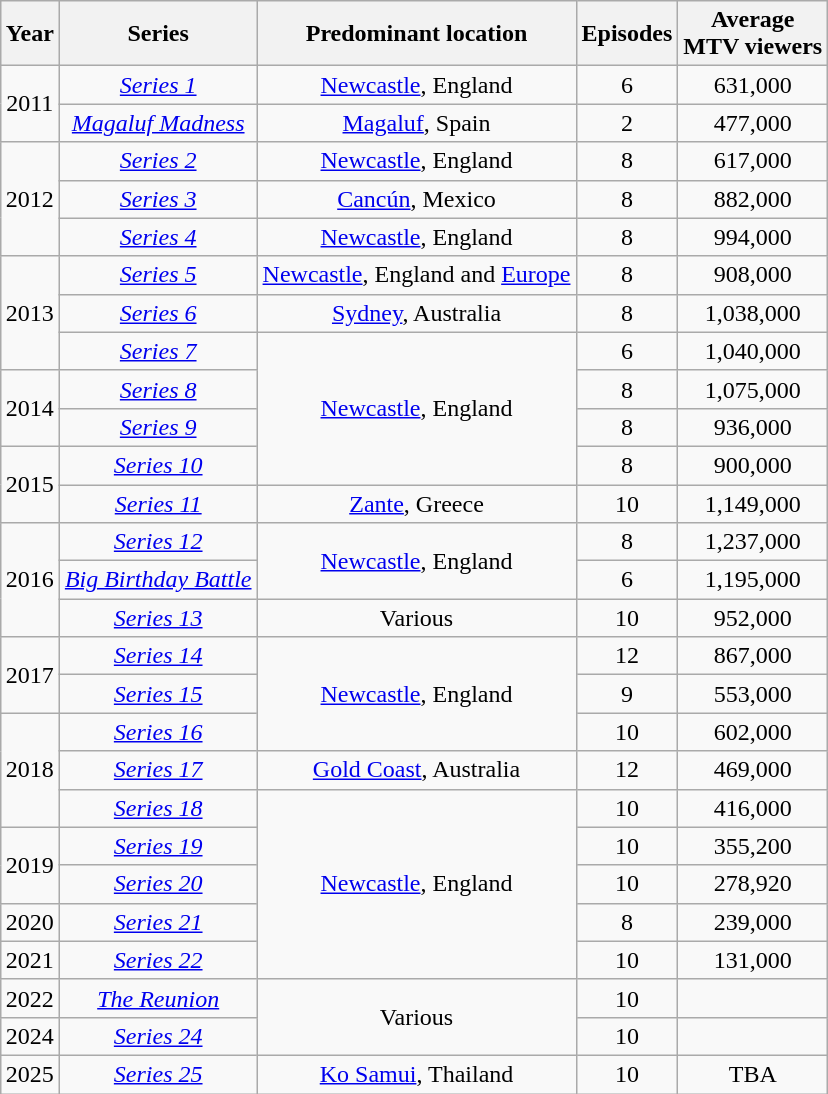<table class="wikitable" style="text-align:center; margin:auto;">
<tr>
<th>Year</th>
<th>Series</th>
<th>Predominant location</th>
<th>Episodes</th>
<th>Average<br>MTV viewers</th>
</tr>
<tr>
<td rowspan="2">2011</td>
<td><em><a href='#'>Series 1</a></em></td>
<td><a href='#'>Newcastle</a>, England</td>
<td>6</td>
<td>631,000</td>
</tr>
<tr>
<td><em><a href='#'>Magaluf Madness</a></em></td>
<td><a href='#'>Magaluf</a>, Spain</td>
<td>2</td>
<td>477,000</td>
</tr>
<tr>
<td rowspan="3">2012</td>
<td><em><a href='#'>Series 2</a></em></td>
<td><a href='#'>Newcastle</a>, England</td>
<td>8</td>
<td>617,000</td>
</tr>
<tr>
<td><em><a href='#'>Series 3</a></em></td>
<td><a href='#'>Cancún</a>, Mexico</td>
<td>8</td>
<td>882,000</td>
</tr>
<tr>
<td><em><a href='#'>Series 4</a></em></td>
<td><a href='#'>Newcastle</a>, England</td>
<td>8</td>
<td>994,000</td>
</tr>
<tr>
<td rowspan="3">2013</td>
<td><em><a href='#'>Series 5</a></em></td>
<td><a href='#'>Newcastle</a>, England and <a href='#'>Europe</a></td>
<td>8</td>
<td>908,000</td>
</tr>
<tr>
<td><em><a href='#'>Series 6</a></em></td>
<td><a href='#'>Sydney</a>, Australia</td>
<td>8</td>
<td>1,038,000</td>
</tr>
<tr>
<td><em><a href='#'>Series 7</a></em></td>
<td rowspan=4><a href='#'>Newcastle</a>, England</td>
<td>6</td>
<td>1,040,000</td>
</tr>
<tr>
<td rowspan="2">2014</td>
<td><em><a href='#'>Series 8</a></em></td>
<td>8</td>
<td>1,075,000</td>
</tr>
<tr>
<td><em><a href='#'>Series 9</a></em></td>
<td>8</td>
<td>936,000</td>
</tr>
<tr>
<td rowspan="2">2015</td>
<td><em><a href='#'>Series 10</a></em></td>
<td>8</td>
<td>900,000</td>
</tr>
<tr>
<td><em><a href='#'>Series 11</a></em></td>
<td><a href='#'>Zante</a>, Greece</td>
<td>10</td>
<td>1,149,000</td>
</tr>
<tr>
<td rowspan="3">2016</td>
<td><em><a href='#'>Series 12</a></em></td>
<td rowspan=2><a href='#'>Newcastle</a>, England</td>
<td>8</td>
<td>1,237,000</td>
</tr>
<tr>
<td><a href='#'><em>Big Birthday Battle</em></a></td>
<td>6</td>
<td>1,195,000</td>
</tr>
<tr>
<td><em><a href='#'>Series 13</a></em></td>
<td>Various</td>
<td>10</td>
<td>952,000</td>
</tr>
<tr>
<td rowspan="2">2017</td>
<td><em><a href='#'>Series 14</a></em></td>
<td rowspan=3><a href='#'>Newcastle</a>, England</td>
<td>12</td>
<td>867,000</td>
</tr>
<tr>
<td><em><a href='#'>Series 15</a></em></td>
<td>9</td>
<td>553,000</td>
</tr>
<tr>
<td rowspan="3">2018</td>
<td><em><a href='#'>Series 16</a></em></td>
<td>10</td>
<td>602,000</td>
</tr>
<tr>
<td><em><a href='#'>Series 17</a></em></td>
<td><a href='#'>Gold Coast</a>, Australia</td>
<td>12</td>
<td>469,000</td>
</tr>
<tr>
<td><em><a href='#'>Series 18</a></em></td>
<td rowspan=5><a href='#'>Newcastle</a>, England</td>
<td>10</td>
<td>416,000</td>
</tr>
<tr>
<td rowspan="2">2019</td>
<td><em><a href='#'>Series 19</a></em></td>
<td>10</td>
<td>355,200</td>
</tr>
<tr>
<td><em><a href='#'>Series 20</a></em></td>
<td>10</td>
<td>278,920</td>
</tr>
<tr>
<td>2020</td>
<td><em><a href='#'>Series 21</a></em></td>
<td>8</td>
<td>239,000</td>
</tr>
<tr>
<td>2021</td>
<td><a href='#'><em>Series 22</em></a></td>
<td>10</td>
<td>131,000</td>
</tr>
<tr>
<td>2022</td>
<td><a href='#'><em>The Reunion</em></a></td>
<td rowspan=2>Various</td>
<td>10</td>
<td></td>
</tr>
<tr>
<td>2024</td>
<td><em><a href='#'>Series 24</a></em></td>
<td>10</td>
<td></td>
</tr>
<tr>
<td>2025</td>
<td><em><a href='#'>Series 25</a></em></td>
<td><a href='#'>Ko Samui</a>, Thailand</td>
<td>10</td>
<td>TBA</td>
</tr>
</table>
